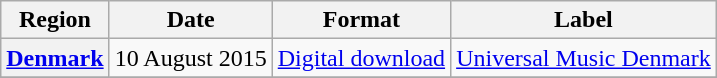<table class="wikitable plainrowheaders">
<tr>
<th scope="col">Region</th>
<th scope="col">Date</th>
<th scope="col">Format</th>
<th scope="col">Label</th>
</tr>
<tr>
<th scope="row"><a href='#'>Denmark</a></th>
<td>10 August 2015</td>
<td><a href='#'>Digital download</a></td>
<td><a href='#'>Universal Music Denmark</a></td>
</tr>
<tr>
</tr>
</table>
